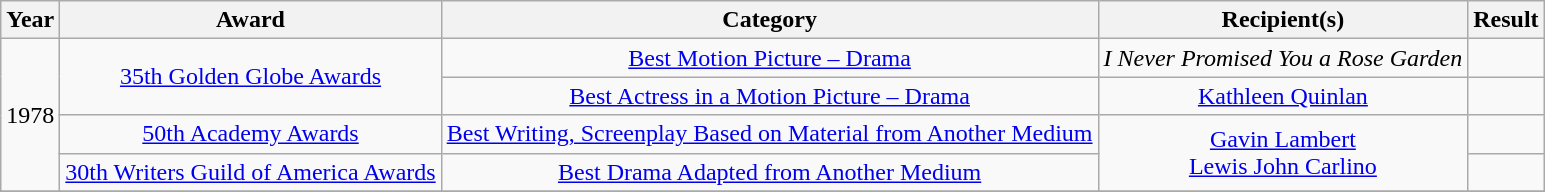<table class="wikitable plainrowheaders" style="text-align:center;">
<tr>
<th scope="col">Year</th>
<th scope="col">Award</th>
<th scope="col">Category</th>
<th scope="col">Recipient(s)</th>
<th scope="col">Result</th>
</tr>
<tr>
<td rowspan="4">1978</td>
<td rowspan="2"><a href='#'>35th Golden Globe Awards</a></td>
<td><a href='#'>Best Motion Picture – Drama</a></td>
<td><em>I Never Promised You a Rose Garden</em></td>
<td></td>
</tr>
<tr>
<td><a href='#'>Best Actress in a Motion Picture – Drama</a></td>
<td><a href='#'>Kathleen Quinlan</a></td>
<td></td>
</tr>
<tr>
<td><a href='#'>50th Academy Awards</a></td>
<td><a href='#'>Best Writing, Screenplay Based on Material from Another Medium</a></td>
<td rowspan="2"><a href='#'>Gavin Lambert</a> <br> <a href='#'>Lewis John Carlino</a></td>
<td></td>
</tr>
<tr>
<td><a href='#'>30th Writers Guild of America Awards</a></td>
<td><a href='#'>Best Drama Adapted from Another Medium</a></td>
<td></td>
</tr>
<tr>
</tr>
</table>
